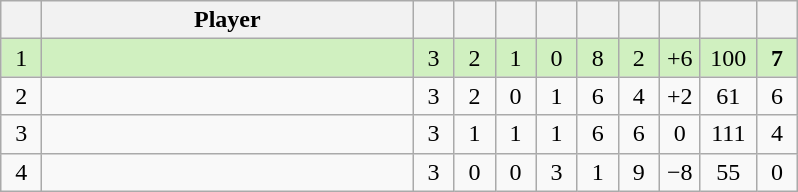<table class="wikitable" style="text-align:center; margin: 1em auto 1em auto, align:left">
<tr>
<th width=20></th>
<th width=240>Player</th>
<th width=20></th>
<th width=20></th>
<th width=20></th>
<th width=20></th>
<th width=20></th>
<th width=20></th>
<th width=20></th>
<th width=30></th>
<th width=20></th>
</tr>
<tr style="background:#D0F0C0;">
<td>1</td>
<td align=left></td>
<td>3</td>
<td>2</td>
<td>1</td>
<td>0</td>
<td>8</td>
<td>2</td>
<td>+6</td>
<td>100</td>
<td><strong>7</strong></td>
</tr>
<tr style=>
<td>2</td>
<td align=left></td>
<td>3</td>
<td>2</td>
<td>0</td>
<td>1</td>
<td>6</td>
<td>4</td>
<td>+2</td>
<td>61</td>
<td>6</td>
</tr>
<tr style=>
<td>3</td>
<td align=left></td>
<td>3</td>
<td>1</td>
<td>1</td>
<td>1</td>
<td>6</td>
<td>6</td>
<td>0</td>
<td>111</td>
<td>4</td>
</tr>
<tr style=>
<td>4</td>
<td align=left></td>
<td>3</td>
<td>0</td>
<td>0</td>
<td>3</td>
<td>1</td>
<td>9</td>
<td>−8</td>
<td>55</td>
<td>0</td>
</tr>
</table>
